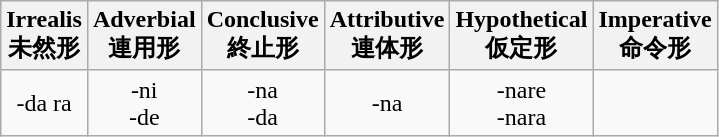<table class="wikitable">
<tr>
<th>Irrealis<br>未然形</th>
<th>Adverbial<br>連用形</th>
<th>Conclusive<br>終止形</th>
<th>Attributive<br>連体形</th>
<th>Hypothetical<br>仮定形</th>
<th>Imperative<br>命令形</th>
</tr>
<tr>
<td align=center>-da ra</td>
<td align=center>-ni<br>-de</td>
<td align=center>-na<br>-da</td>
<td align=center>-na</td>
<td align=center>-nare<br>-nara</td>
<td> </td>
</tr>
</table>
